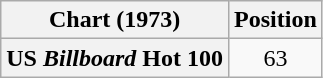<table class="wikitable plainrowheaders" style="text-align:center">
<tr>
<th scope="col">Chart (1973)</th>
<th scope="col">Position</th>
</tr>
<tr>
<th scope="row">US <em>Billboard</em> Hot 100</th>
<td>63</td>
</tr>
</table>
